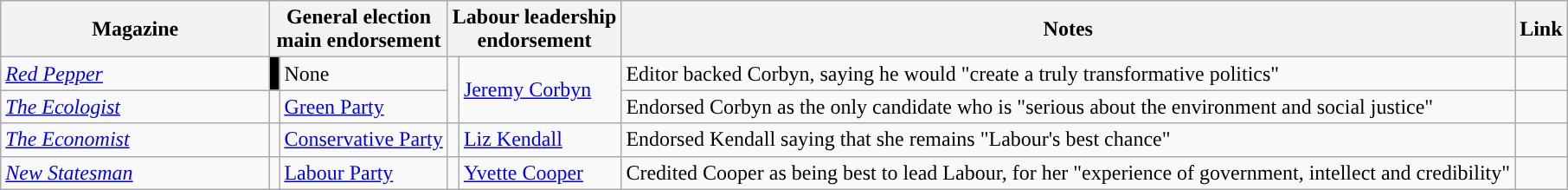<table class="wikitable">
<tr>
<th style="width:200px;">Magazine</th>
<th colspan=2>General election<br>main endorsement</th>
<th colspan=2>Labour leadership<br>endorsement</th>
<th>Notes</th>
<th>Link</th>
</tr>
<tr>
<td><em><a href='#'>Red Pepper</a></em></td>
<td style="background:black;"></td>
<td>None</td>
<td rowspan="2" style="background-color: "></td>
<td rowspan="2"><a href='#'>Jeremy Corbyn</a></td>
<td>Editor backed Corbyn, saying he would "create a truly transformative politics"</td>
<td></td>
</tr>
<tr>
<td><em><a href='#'>The Ecologist</a></em></td>
<td style="background-color: "></td>
<td><a href='#'>Green Party</a></td>
<td>Endorsed Corbyn as the only candidate who is "serious about the environment and social justice"</td>
<td></td>
</tr>
<tr>
<td><em><a href='#'>The Economist</a></em></td>
<td style="background-color: "></td>
<td><a href='#'>Conservative Party</a></td>
<td rowspan="1" style="background-color: "></td>
<td><a href='#'>Liz Kendall</a></td>
<td>Endorsed Kendall saying that she remains "Labour's best chance"</td>
<td></td>
</tr>
<tr>
<td><em><a href='#'>New Statesman</a></em></td>
<td style="background-color: "></td>
<td><a href='#'>Labour Party</a></td>
<td rowspan="1" style="background-color: "></td>
<td><a href='#'>Yvette Cooper</a></td>
<td>Credited Cooper as being best to lead Labour, for her "experience of government, intellect and credibility"</td>
<td></td>
</tr>
</table>
